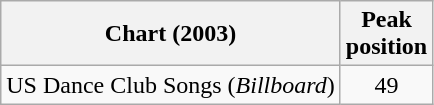<table class="wikitable sortable">
<tr>
<th>Chart (2003)</th>
<th>Peak<br>position</th>
</tr>
<tr>
<td>US Dance Club Songs (<em>Billboard</em>)</td>
<td style="text-align:center;">49</td>
</tr>
</table>
